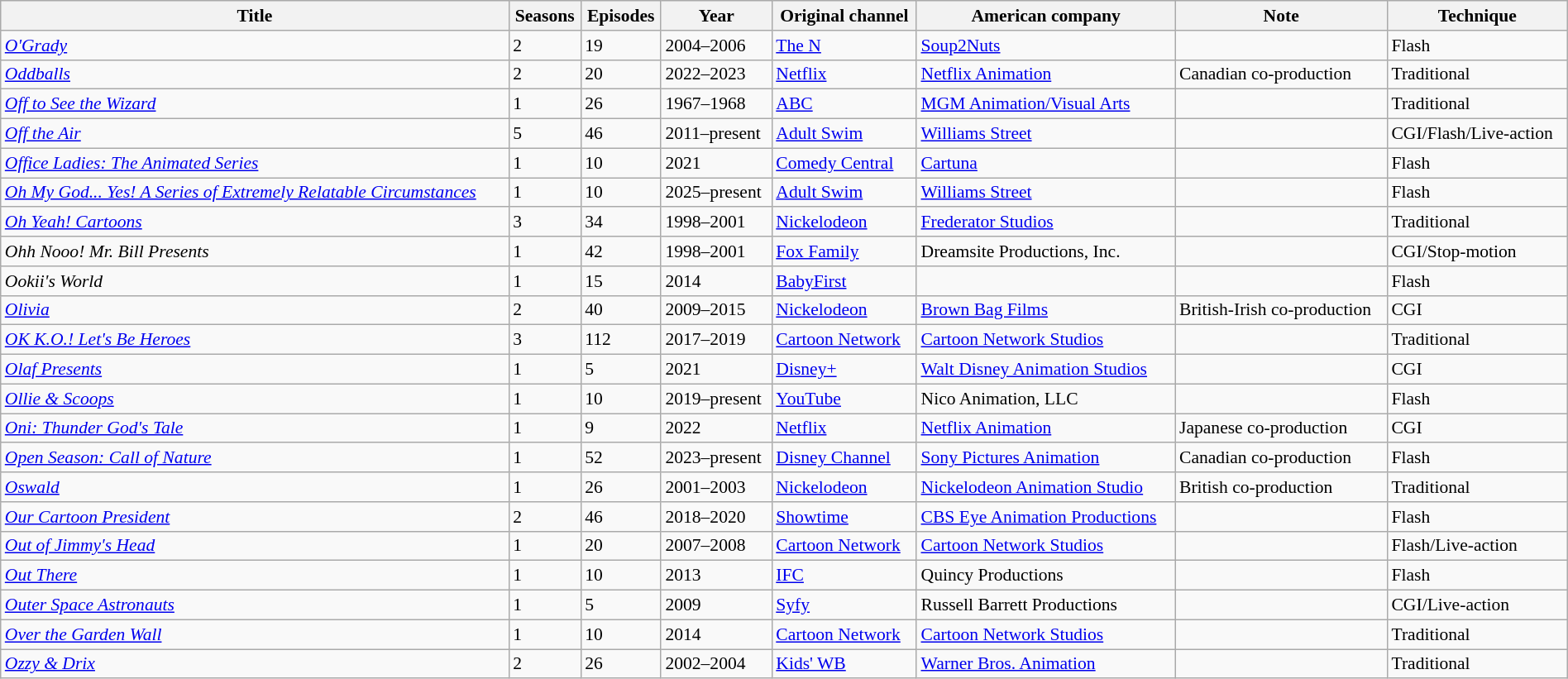<table class="wikitable sortable" style="text-align: left; font-size:90%; width:100%;">
<tr>
<th>Title</th>
<th>Seasons</th>
<th>Episodes</th>
<th>Year</th>
<th>Original channel</th>
<th>American company</th>
<th>Note</th>
<th>Technique</th>
</tr>
<tr>
<td><em><a href='#'>O'Grady</a></em></td>
<td>2</td>
<td>19</td>
<td>2004–2006</td>
<td><a href='#'>The N</a></td>
<td><a href='#'>Soup2Nuts</a></td>
<td></td>
<td>Flash</td>
</tr>
<tr>
<td><em><a href='#'>Oddballs</a></em></td>
<td>2</td>
<td>20</td>
<td>2022–2023</td>
<td><a href='#'>Netflix</a></td>
<td><a href='#'>Netflix Animation</a></td>
<td>Canadian co-production</td>
<td>Traditional</td>
</tr>
<tr>
<td><em><a href='#'>Off to See the Wizard</a></em></td>
<td>1</td>
<td>26</td>
<td>1967–1968</td>
<td><a href='#'>ABC</a></td>
<td><a href='#'>MGM Animation/Visual Arts</a></td>
<td></td>
<td>Traditional</td>
</tr>
<tr>
<td><em><a href='#'>Off the Air</a></em></td>
<td>5</td>
<td>46</td>
<td>2011–present</td>
<td><a href='#'>Adult Swim</a></td>
<td><a href='#'>Williams Street</a></td>
<td></td>
<td>CGI/Flash/Live-action</td>
</tr>
<tr>
<td><em><a href='#'>Office Ladies: The Animated Series</a></em></td>
<td>1</td>
<td>10</td>
<td>2021</td>
<td><a href='#'>Comedy Central</a></td>
<td><a href='#'>Cartuna</a></td>
<td></td>
<td>Flash</td>
</tr>
<tr>
<td><em><a href='#'>Oh My God... Yes! A Series of Extremely Relatable Circumstances</a></em></td>
<td>1</td>
<td>10</td>
<td>2025–present</td>
<td><a href='#'>Adult Swim</a></td>
<td><a href='#'>Williams Street</a></td>
<td></td>
<td>Flash</td>
</tr>
<tr>
<td><em><a href='#'>Oh Yeah! Cartoons</a></em></td>
<td>3</td>
<td>34</td>
<td>1998–2001</td>
<td><a href='#'>Nickelodeon</a></td>
<td><a href='#'>Frederator Studios</a></td>
<td></td>
<td>Traditional</td>
</tr>
<tr>
<td><em>Ohh Nooo! Mr. Bill Presents</em></td>
<td>1</td>
<td>42</td>
<td>1998–2001</td>
<td><a href='#'>Fox Family</a></td>
<td>Dreamsite Productions, Inc.</td>
<td></td>
<td>CGI/Stop-motion</td>
</tr>
<tr>
<td><em>Ookii's World</em></td>
<td>1</td>
<td>15</td>
<td>2014</td>
<td><a href='#'>BabyFirst</a></td>
<td></td>
<td></td>
<td>Flash</td>
</tr>
<tr>
<td><em><a href='#'>Olivia</a></em></td>
<td>2</td>
<td>40</td>
<td>2009–2015</td>
<td><a href='#'>Nickelodeon</a></td>
<td><a href='#'>Brown Bag Films</a></td>
<td>British-Irish co-production</td>
<td>CGI</td>
</tr>
<tr>
<td><em><a href='#'>OK K.O.! Let's Be Heroes</a></em></td>
<td>3</td>
<td>112</td>
<td>2017–2019</td>
<td><a href='#'>Cartoon Network</a></td>
<td><a href='#'>Cartoon Network Studios</a></td>
<td></td>
<td>Traditional</td>
</tr>
<tr>
<td><em><a href='#'>Olaf Presents</a></em></td>
<td>1</td>
<td>5</td>
<td>2021</td>
<td><a href='#'>Disney+</a></td>
<td><a href='#'>Walt Disney Animation Studios</a></td>
<td></td>
<td>CGI</td>
</tr>
<tr>
<td><em><a href='#'>Ollie & Scoops</a></em></td>
<td>1</td>
<td>10</td>
<td>2019–present</td>
<td><a href='#'>YouTube</a></td>
<td>Nico Animation, LLC</td>
<td></td>
<td>Flash</td>
</tr>
<tr>
<td><em><a href='#'>Oni: Thunder God's Tale</a></em></td>
<td>1</td>
<td>9</td>
<td>2022</td>
<td><a href='#'>Netflix</a></td>
<td><a href='#'>Netflix Animation</a></td>
<td>Japanese co-production</td>
<td>CGI</td>
</tr>
<tr>
<td><em><a href='#'>Open Season: Call of Nature</a></em></td>
<td>1</td>
<td>52</td>
<td>2023–present</td>
<td><a href='#'>Disney Channel</a></td>
<td><a href='#'>Sony Pictures Animation</a></td>
<td>Canadian co-production</td>
<td>Flash</td>
</tr>
<tr>
<td><em><a href='#'>Oswald</a></em></td>
<td>1</td>
<td>26</td>
<td>2001–2003</td>
<td><a href='#'>Nickelodeon</a></td>
<td><a href='#'>Nickelodeon Animation Studio</a></td>
<td>British co-production</td>
<td>Traditional</td>
</tr>
<tr>
<td><em><a href='#'>Our Cartoon President</a></em></td>
<td>2</td>
<td>46</td>
<td>2018–2020</td>
<td><a href='#'>Showtime</a></td>
<td><a href='#'>CBS Eye Animation Productions</a></td>
<td></td>
<td>Flash</td>
</tr>
<tr>
<td><em><a href='#'>Out of Jimmy's Head</a></em></td>
<td>1</td>
<td>20</td>
<td>2007–2008</td>
<td><a href='#'>Cartoon Network</a></td>
<td><a href='#'>Cartoon Network Studios</a></td>
<td></td>
<td>Flash/Live-action</td>
</tr>
<tr>
<td><em><a href='#'>Out There</a></em></td>
<td>1</td>
<td>10</td>
<td>2013</td>
<td><a href='#'>IFC</a></td>
<td>Quincy Productions</td>
<td></td>
<td>Flash</td>
</tr>
<tr>
<td><em><a href='#'>Outer Space Astronauts</a></em></td>
<td>1</td>
<td>5</td>
<td>2009</td>
<td><a href='#'>Syfy</a></td>
<td>Russell Barrett Productions</td>
<td></td>
<td>CGI/Live-action</td>
</tr>
<tr>
<td><em><a href='#'>Over the Garden Wall</a></em></td>
<td>1</td>
<td>10</td>
<td>2014</td>
<td><a href='#'>Cartoon Network</a></td>
<td><a href='#'>Cartoon Network Studios</a></td>
<td></td>
<td>Traditional</td>
</tr>
<tr>
<td><em><a href='#'>Ozzy & Drix</a></em></td>
<td>2</td>
<td>26</td>
<td>2002–2004</td>
<td><a href='#'>Kids' WB</a></td>
<td><a href='#'>Warner Bros. Animation</a></td>
<td></td>
<td>Traditional</td>
</tr>
</table>
